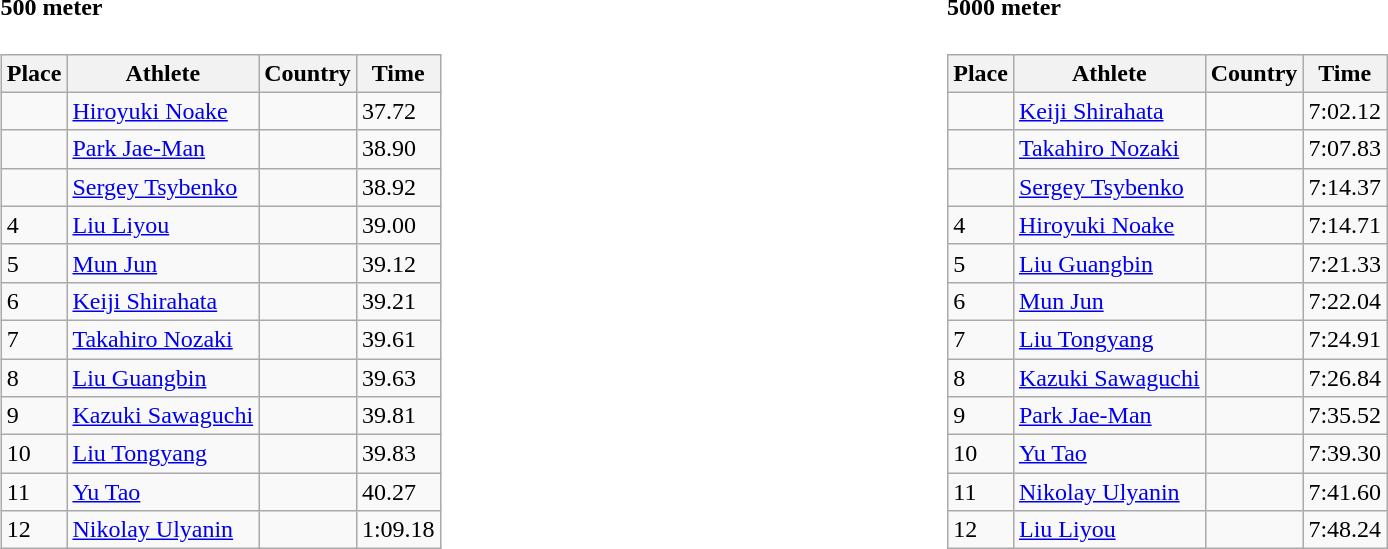<table width=100%>
<tr>
<td width=50% align=left valign=top><br><h4>500 meter</h4><table class="wikitable">
<tr>
<th>Place</th>
<th>Athlete</th>
<th>Country</th>
<th>Time</th>
</tr>
<tr>
<td></td>
<td><a href='#'>Hiroyuki Noake</a></td>
<td></td>
<td>37.72</td>
</tr>
<tr>
<td></td>
<td><a href='#'>Park Jae-Man</a></td>
<td></td>
<td>38.90</td>
</tr>
<tr>
<td></td>
<td><a href='#'>Sergey Tsybenko</a></td>
<td></td>
<td>38.92</td>
</tr>
<tr>
<td>4</td>
<td><a href='#'>Liu Liyou</a></td>
<td></td>
<td>39.00</td>
</tr>
<tr>
<td>5</td>
<td><a href='#'>Mun Jun</a></td>
<td></td>
<td>39.12</td>
</tr>
<tr>
<td>6</td>
<td><a href='#'>Keiji Shirahata</a></td>
<td></td>
<td>39.21</td>
</tr>
<tr>
<td>7</td>
<td><a href='#'>Takahiro Nozaki</a></td>
<td></td>
<td>39.61</td>
</tr>
<tr>
<td>8</td>
<td><a href='#'>Liu Guangbin</a></td>
<td></td>
<td>39.63</td>
</tr>
<tr>
<td>9</td>
<td><a href='#'>Kazuki Sawaguchi</a></td>
<td></td>
<td>39.81</td>
</tr>
<tr>
<td>10</td>
<td><a href='#'>Liu Tongyang</a></td>
<td></td>
<td>39.83</td>
</tr>
<tr>
<td>11</td>
<td><a href='#'>Yu Tao</a></td>
<td></td>
<td>40.27</td>
</tr>
<tr>
<td>12</td>
<td><a href='#'>Nikolay Ulyanin</a></td>
<td></td>
<td>1:09.18</td>
</tr>
</table>
</td>
<td width=50% align=left valign=top><br><h4>5000 meter</h4><table class="wikitable">
<tr>
<th>Place</th>
<th>Athlete</th>
<th>Country</th>
<th>Time</th>
</tr>
<tr>
<td></td>
<td><a href='#'>Keiji Shirahata</a></td>
<td></td>
<td>7:02.12</td>
</tr>
<tr>
<td></td>
<td><a href='#'>Takahiro Nozaki</a></td>
<td></td>
<td>7:07.83</td>
</tr>
<tr>
<td></td>
<td><a href='#'>Sergey Tsybenko</a></td>
<td></td>
<td>7:14.37</td>
</tr>
<tr>
<td>4</td>
<td><a href='#'>Hiroyuki Noake</a></td>
<td></td>
<td>7:14.71</td>
</tr>
<tr>
<td>5</td>
<td><a href='#'>Liu Guangbin</a></td>
<td></td>
<td>7:21.33</td>
</tr>
<tr>
<td>6</td>
<td><a href='#'>Mun Jun</a></td>
<td></td>
<td>7:22.04</td>
</tr>
<tr>
<td>7</td>
<td><a href='#'>Liu Tongyang</a></td>
<td></td>
<td>7:24.91</td>
</tr>
<tr>
<td>8</td>
<td><a href='#'>Kazuki Sawaguchi</a></td>
<td></td>
<td>7:26.84</td>
</tr>
<tr>
<td>9</td>
<td><a href='#'>Park Jae-Man</a></td>
<td></td>
<td>7:35.52</td>
</tr>
<tr>
<td>10</td>
<td><a href='#'>Yu Tao</a></td>
<td></td>
<td>7:39.30</td>
</tr>
<tr>
<td>11</td>
<td><a href='#'>Nikolay Ulyanin</a></td>
<td></td>
<td>7:41.60</td>
</tr>
<tr>
<td>12</td>
<td><a href='#'>Liu Liyou</a></td>
<td></td>
<td>7:48.24</td>
</tr>
</table>
</td>
</tr>
</table>
